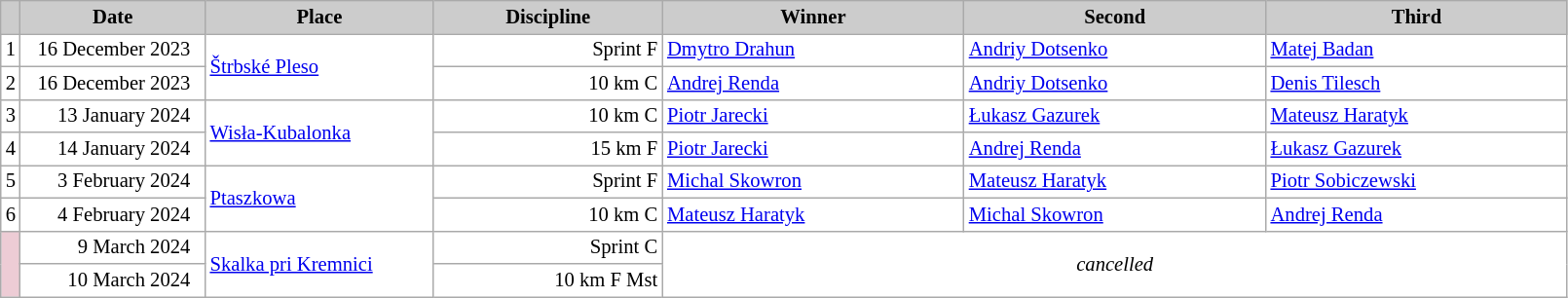<table class="wikitable plainrowheaders" style="background:#fff; font-size:86%; line-height:16px; border:grey solid 1px; border-collapse:collapse;">
<tr style="background:#ccc; text-align:center;">
<th scope="col" style="background:#ccc; width=30 px;"></th>
<th scope="col" style="background:#ccc; width:120px;">Date</th>
<th scope="col" style="background:#ccc; width:150px;">Place</th>
<th scope="col" style="background:#ccc; width:150px;">Discipline</th>
<th scope="col" style="background:#ccc; width:200px;">Winner</th>
<th scope="col" style="background:#ccc; width:200px;">Second</th>
<th scope="col" style="background:#ccc; width:200px;">Third</th>
</tr>
<tr>
<td align=center>1</td>
<td align=right>16 December 2023  </td>
<td rowspan=2> <a href='#'>Štrbské Pleso</a></td>
<td align=right>Sprint F</td>
<td> <a href='#'>Dmytro Drahun</a></td>
<td> <a href='#'>Andriy Dotsenko</a></td>
<td> <a href='#'>Matej Badan</a></td>
</tr>
<tr>
<td align=center>2</td>
<td align=right>16 December 2023  </td>
<td align=right>10 km C</td>
<td> <a href='#'>Andrej Renda</a></td>
<td> <a href='#'>Andriy Dotsenko</a></td>
<td> <a href='#'>Denis Tilesch</a></td>
</tr>
<tr>
<td align=center>3</td>
<td align=right>13 January 2024  </td>
<td rowspan=2> <a href='#'>Wisła-Kubalonka</a></td>
<td align=right>10 km C</td>
<td> <a href='#'>Piotr Jarecki</a></td>
<td> <a href='#'>Łukasz Gazurek</a></td>
<td> <a href='#'>Mateusz Haratyk</a></td>
</tr>
<tr>
<td align=center>4</td>
<td align=right>14 January 2024  </td>
<td align=right>15 km F</td>
<td> <a href='#'>Piotr Jarecki</a></td>
<td> <a href='#'>Andrej Renda</a></td>
<td> <a href='#'>Łukasz Gazurek</a></td>
</tr>
<tr>
<td align=center>5</td>
<td align=right>3 February 2024  </td>
<td rowspan=2> <a href='#'>Ptaszkowa</a></td>
<td align=right>Sprint F</td>
<td> <a href='#'>Michal Skowron</a></td>
<td> <a href='#'>Mateusz Haratyk</a></td>
<td> <a href='#'>Piotr Sobiczewski</a></td>
</tr>
<tr>
<td align=center>6</td>
<td align=right>4 February 2024  </td>
<td align=right>10 km C</td>
<td> <a href='#'>Mateusz Haratyk</a></td>
<td> <a href='#'>Michal Skowron</a></td>
<td> <a href='#'>Andrej Renda</a></td>
</tr>
<tr>
<td rowspan=2 bgcolor="EDCCD5"></td>
<td align=right>9 March 2024  </td>
<td rowspan=2> <a href='#'>Skalka pri Kremnici</a></td>
<td align=right>Sprint C</td>
<td align=center colspan=4 rowspan=2><em>cancelled</em></td>
</tr>
<tr>
<td align=right>10 March 2024  </td>
<td align=right>10 km F Mst</td>
</tr>
</table>
